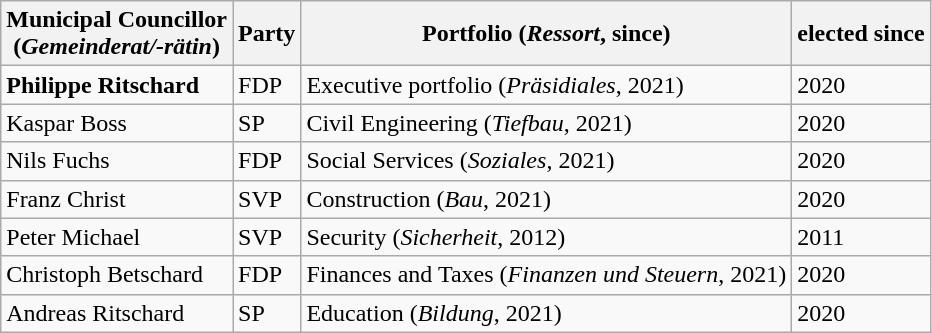<table class="wikitable">
<tr>
<th>Municipal Councillor<br>(<em>Gemeinderat/-rätin</em>)</th>
<th>Party</th>
<th>Portfolio (<em>Ressort</em>, since)</th>
<th>elected since</th>
</tr>
<tr>
<td><strong>Philippe Ritschard</strong></td>
<td> FDP</td>
<td>Executive portfolio (<em>Präsidiales</em>, 2021)</td>
<td>2020</td>
</tr>
<tr>
<td>Kaspar Boss</td>
<td> SP</td>
<td>Civil Engineering (<em>Tiefbau</em>, 2021)</td>
<td>2020</td>
</tr>
<tr>
<td>Nils Fuchs</td>
<td> FDP</td>
<td>Social Services (<em>Soziales</em>, 2021)</td>
<td>2020</td>
</tr>
<tr>
<td>Franz Christ</td>
<td> SVP</td>
<td>Construction (<em>Bau</em>, 2021)</td>
<td>2020</td>
</tr>
<tr>
<td>Peter Michael</td>
<td> SVP</td>
<td>Security (<em>Sicherheit</em>, 2012)</td>
<td>2011</td>
</tr>
<tr>
<td>Christoph Betschard</td>
<td> FDP</td>
<td>Finances and Taxes (<em>Finanzen und Steuern</em>, 2021)</td>
<td>2020</td>
</tr>
<tr>
<td>Andreas Ritschard</td>
<td> SP</td>
<td>Education (<em>Bildung</em>, 2021)</td>
<td>2020</td>
</tr>
</table>
